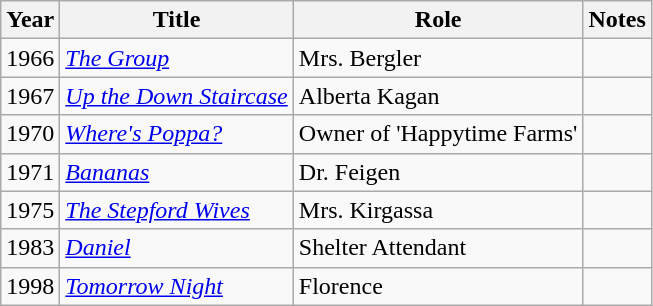<table class="wikitable">
<tr>
<th>Year</th>
<th>Title</th>
<th>Role</th>
<th>Notes</th>
</tr>
<tr>
<td>1966</td>
<td><em><a href='#'>The Group</a></em></td>
<td>Mrs. Bergler</td>
<td></td>
</tr>
<tr>
<td>1967</td>
<td><em><a href='#'>Up the Down Staircase</a></em></td>
<td>Alberta Kagan</td>
<td></td>
</tr>
<tr>
<td>1970</td>
<td><em><a href='#'>Where's Poppa?</a></em></td>
<td>Owner of 'Happytime Farms'</td>
<td></td>
</tr>
<tr>
<td>1971</td>
<td><em><a href='#'>Bananas</a></em></td>
<td>Dr. Feigen</td>
<td></td>
</tr>
<tr>
<td>1975</td>
<td><em><a href='#'>The Stepford Wives</a></em></td>
<td>Mrs. Kirgassa</td>
<td></td>
</tr>
<tr>
<td>1983</td>
<td><em><a href='#'>Daniel</a></em></td>
<td>Shelter Attendant</td>
<td></td>
</tr>
<tr>
<td>1998</td>
<td><em><a href='#'>Tomorrow Night</a></em></td>
<td>Florence</td>
<td></td>
</tr>
</table>
